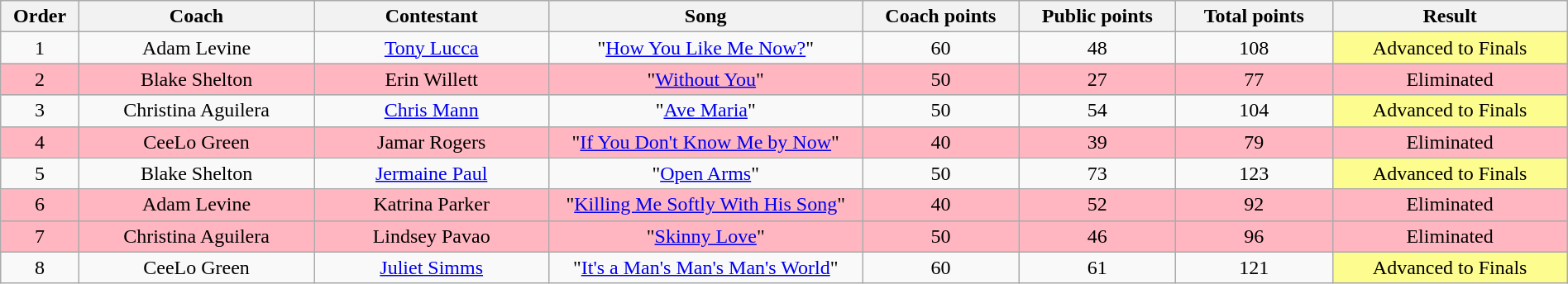<table class="wikitable sortable" style="text-align:center; width:100%;">
<tr>
<th style="width:5%;">Order</th>
<th style="width:15%;">Coach</th>
<th style="width:15%;">Contestant</th>
<th style="width:20%;">Song</th>
<th style="width:10%;">Coach points</th>
<th style="width:10%;">Public points</th>
<th style="width:10%;">Total points</th>
<th style="width:15%;">Result</th>
</tr>
<tr>
<td>1</td>
<td>Adam Levine</td>
<td><a href='#'>Tony Lucca</a></td>
<td>"<a href='#'>How You Like Me Now?</a>"</td>
<td>60</td>
<td>48</td>
<td>108</td>
<td style="background:#fdfc8f;">Advanced to Finals</td>
</tr>
<tr style="background:lightpink;">
<td>2</td>
<td>Blake Shelton</td>
<td>Erin Willett</td>
<td>"<a href='#'>Without You</a>"</td>
<td>50</td>
<td>27</td>
<td>77</td>
<td>Eliminated</td>
</tr>
<tr>
<td>3</td>
<td>Christina Aguilera</td>
<td><a href='#'>Chris Mann</a></td>
<td>"<a href='#'>Ave Maria</a>"</td>
<td>50</td>
<td>54</td>
<td>104</td>
<td style="background:#fdfc8f;">Advanced to Finals</td>
</tr>
<tr style="background:lightpink;">
<td>4</td>
<td>CeeLo Green</td>
<td>Jamar Rogers</td>
<td>"<a href='#'>If You Don't Know Me by Now</a>"</td>
<td>40</td>
<td>39</td>
<td>79</td>
<td>Eliminated</td>
</tr>
<tr>
<td>5</td>
<td>Blake Shelton</td>
<td><a href='#'>Jermaine Paul</a></td>
<td>"<a href='#'>Open Arms</a>"</td>
<td>50</td>
<td>73</td>
<td>123</td>
<td style="background:#fdfc8f;">Advanced to Finals</td>
</tr>
<tr style="background:lightpink;">
<td>6</td>
<td>Adam Levine</td>
<td>Katrina Parker</td>
<td>"<a href='#'>Killing Me Softly With His Song</a>"</td>
<td>40</td>
<td>52</td>
<td>92</td>
<td>Eliminated</td>
</tr>
<tr style="background:lightpink;">
<td>7</td>
<td>Christina Aguilera</td>
<td>Lindsey Pavao</td>
<td>"<a href='#'>Skinny Love</a>"</td>
<td>50</td>
<td>46</td>
<td>96</td>
<td>Eliminated</td>
</tr>
<tr>
<td>8</td>
<td>CeeLo Green</td>
<td><a href='#'>Juliet Simms</a></td>
<td>"<a href='#'>It's a Man's Man's Man's World</a>"</td>
<td>60</td>
<td>61</td>
<td>121</td>
<td style="background:#fdfc8f;">Advanced to Finals</td>
</tr>
</table>
